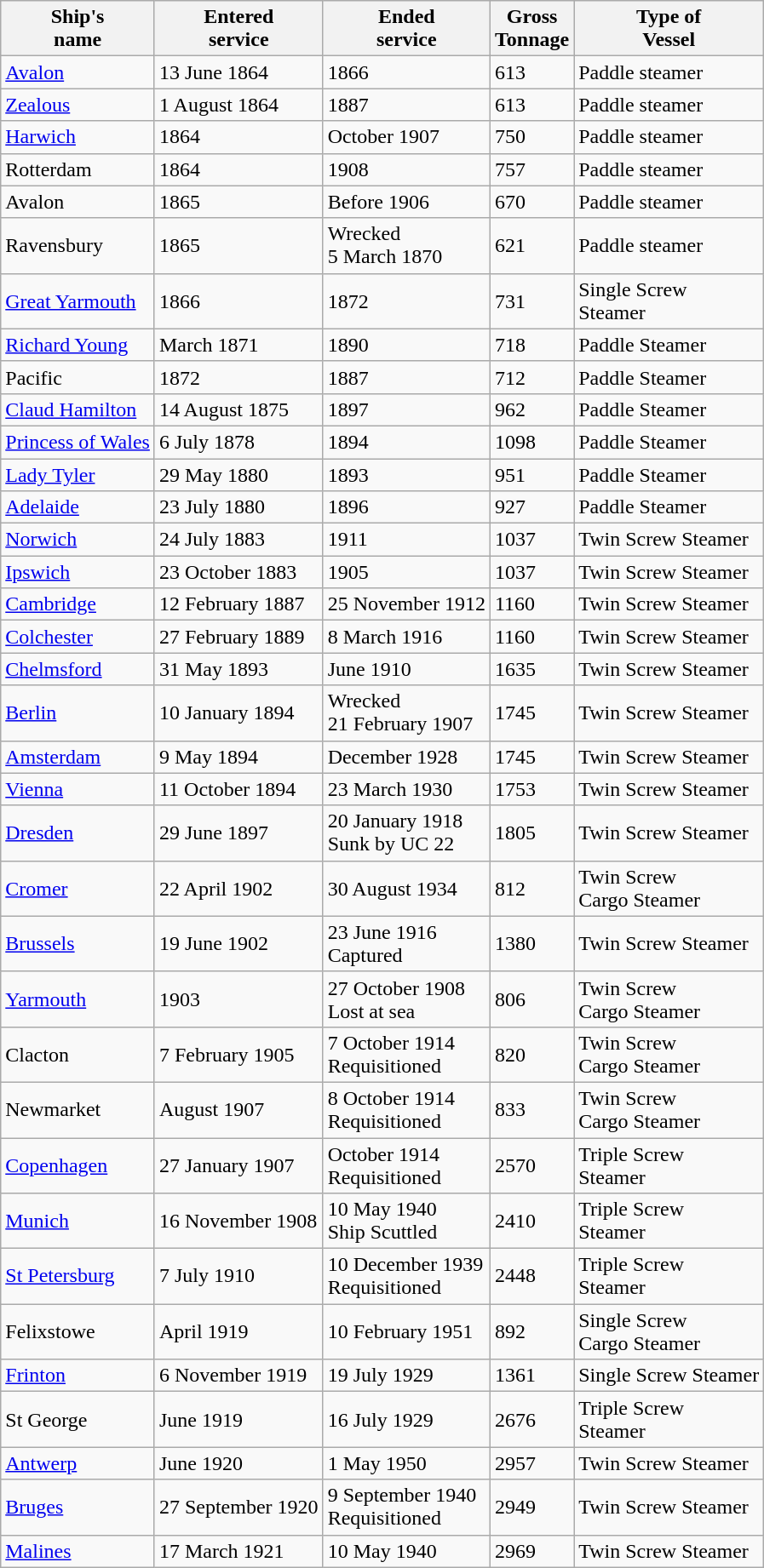<table class="wikitable">
<tr>
<th>Ship's<br>name</th>
<th>Entered<br>service</th>
<th>Ended<br>service</th>
<th>Gross<br>Tonnage</th>
<th>Type of<br>Vessel</th>
</tr>
<tr>
<td><a href='#'>Avalon</a></td>
<td>13 June 1864</td>
<td>1866</td>
<td>613</td>
<td>Paddle steamer</td>
</tr>
<tr>
<td><a href='#'>Zealous</a></td>
<td>1 August 1864</td>
<td>1887</td>
<td>613</td>
<td>Paddle steamer</td>
</tr>
<tr>
<td><a href='#'>Harwich</a></td>
<td>1864</td>
<td>October 1907</td>
<td>750</td>
<td>Paddle steamer</td>
</tr>
<tr>
<td>Rotterdam</td>
<td>1864</td>
<td>1908</td>
<td>757</td>
<td>Paddle steamer</td>
</tr>
<tr>
<td>Avalon</td>
<td>1865</td>
<td>Before 1906</td>
<td>670</td>
<td>Paddle steamer</td>
</tr>
<tr>
<td>Ravensbury</td>
<td>1865</td>
<td>Wrecked<br>5 March 1870</td>
<td>621</td>
<td>Paddle steamer</td>
</tr>
<tr>
<td><a href='#'>Great Yarmouth</a></td>
<td>1866</td>
<td>1872</td>
<td>731</td>
<td>Single Screw<br>Steamer</td>
</tr>
<tr>
<td><a href='#'>Richard Young</a></td>
<td>March 1871</td>
<td>1890</td>
<td>718</td>
<td>Paddle Steamer</td>
</tr>
<tr>
<td>Pacific</td>
<td>1872</td>
<td>1887</td>
<td>712</td>
<td>Paddle Steamer</td>
</tr>
<tr>
<td><a href='#'>Claud Hamilton</a></td>
<td>14 August 1875</td>
<td>1897</td>
<td>962</td>
<td>Paddle Steamer</td>
</tr>
<tr>
<td><a href='#'>Princess of Wales</a></td>
<td>6 July 1878</td>
<td>1894</td>
<td>1098</td>
<td>Paddle Steamer</td>
</tr>
<tr>
<td><a href='#'>Lady Tyler</a></td>
<td>29 May 1880</td>
<td>1893</td>
<td>951</td>
<td>Paddle Steamer</td>
</tr>
<tr>
<td><a href='#'>Adelaide</a></td>
<td>23 July 1880</td>
<td>1896</td>
<td>927</td>
<td>Paddle Steamer</td>
</tr>
<tr>
<td><a href='#'>Norwich</a></td>
<td>24 July 1883</td>
<td>1911</td>
<td>1037</td>
<td>Twin Screw Steamer</td>
</tr>
<tr>
<td><a href='#'>Ipswich</a></td>
<td>23 October 1883</td>
<td>1905</td>
<td>1037</td>
<td>Twin Screw Steamer</td>
</tr>
<tr>
<td><a href='#'>Cambridge</a></td>
<td>12 February 1887</td>
<td>25 November 1912</td>
<td>1160</td>
<td>Twin Screw Steamer</td>
</tr>
<tr>
<td><a href='#'>Colchester</a></td>
<td>27 February 1889</td>
<td>8 March 1916</td>
<td>1160</td>
<td>Twin Screw Steamer</td>
</tr>
<tr>
<td><a href='#'>Chelmsford</a></td>
<td>31 May 1893</td>
<td>June 1910</td>
<td>1635</td>
<td>Twin Screw Steamer</td>
</tr>
<tr>
<td><a href='#'>Berlin</a></td>
<td>10 January 1894</td>
<td>Wrecked<br>21 February 1907</td>
<td>1745</td>
<td>Twin Screw Steamer</td>
</tr>
<tr>
<td><a href='#'>Amsterdam</a></td>
<td>9 May 1894</td>
<td>December 1928</td>
<td>1745</td>
<td>Twin Screw Steamer</td>
</tr>
<tr>
<td><a href='#'>Vienna</a></td>
<td>11 October 1894</td>
<td>23 March 1930</td>
<td>1753</td>
<td>Twin Screw Steamer</td>
</tr>
<tr>
<td><a href='#'>Dresden</a></td>
<td>29 June 1897</td>
<td>20 January 1918<br>Sunk by UC 22</td>
<td>1805</td>
<td>Twin Screw Steamer</td>
</tr>
<tr>
<td><a href='#'>Cromer</a></td>
<td>22 April 1902</td>
<td>30 August 1934</td>
<td>812</td>
<td>Twin Screw<br>Cargo Steamer</td>
</tr>
<tr>
<td><a href='#'>Brussels</a></td>
<td>19 June 1902</td>
<td>23 June 1916<br>Captured</td>
<td>1380</td>
<td>Twin Screw Steamer</td>
</tr>
<tr>
<td><a href='#'>Yarmouth</a></td>
<td>1903</td>
<td>27 October 1908<br>Lost at sea</td>
<td>806</td>
<td>Twin Screw<br>Cargo Steamer</td>
</tr>
<tr>
<td>Clacton</td>
<td>7 February 1905</td>
<td>7 October 1914<br>Requisitioned</td>
<td>820</td>
<td>Twin Screw<br>Cargo Steamer</td>
</tr>
<tr>
<td>Newmarket</td>
<td>August 1907</td>
<td>8 October 1914<br>Requisitioned</td>
<td>833</td>
<td>Twin Screw<br>Cargo Steamer</td>
</tr>
<tr>
<td><a href='#'>Copenhagen</a></td>
<td>27 January 1907</td>
<td>October 1914<br>Requisitioned</td>
<td>2570</td>
<td>Triple Screw<br>Steamer</td>
</tr>
<tr>
<td><a href='#'>Munich</a></td>
<td>16 November 1908</td>
<td>10 May 1940<br>Ship Scuttled</td>
<td>2410</td>
<td>Triple Screw<br>Steamer</td>
</tr>
<tr>
<td><a href='#'>St Petersburg</a></td>
<td>7 July 1910</td>
<td>10 December 1939<br>Requisitioned</td>
<td>2448</td>
<td>Triple Screw<br>Steamer</td>
</tr>
<tr>
<td>Felixstowe</td>
<td>April 1919</td>
<td>10 February 1951</td>
<td>892</td>
<td>Single Screw<br>Cargo Steamer</td>
</tr>
<tr>
<td><a href='#'>Frinton</a></td>
<td>6 November 1919</td>
<td>19 July 1929</td>
<td>1361</td>
<td>Single Screw Steamer</td>
</tr>
<tr>
<td>St George</td>
<td>June 1919</td>
<td>16 July 1929</td>
<td>2676</td>
<td>Triple Screw<br>Steamer</td>
</tr>
<tr>
<td><a href='#'>Antwerp</a></td>
<td>June 1920</td>
<td>1 May 1950</td>
<td>2957</td>
<td>Twin Screw Steamer</td>
</tr>
<tr>
<td><a href='#'>Bruges</a></td>
<td>27 September 1920</td>
<td>9 September 1940<br>Requisitioned</td>
<td>2949</td>
<td>Twin Screw Steamer</td>
</tr>
<tr>
<td><a href='#'>Malines</a></td>
<td>17 March 1921</td>
<td>10 May 1940</td>
<td>2969</td>
<td>Twin Screw Steamer</td>
</tr>
</table>
